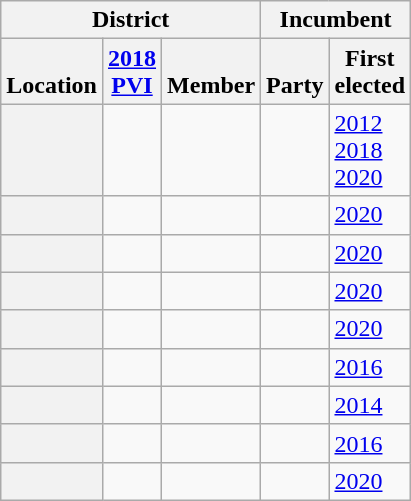<table class="wikitable sortable">
<tr>
<th colspan=3>District</th>
<th colspan="5">Incumbent</th>
</tr>
<tr valign=bottom>
<th>Location</th>
<th><a href='#'>2018<br>PVI</a></th>
<th>Member</th>
<th>Party</th>
<th>First<br>elected</th>
</tr>
<tr>
<th></th>
<td></td>
<td></td>
<td></td>
<td><a href='#'>2012</a><br><a href='#'>2018</a> <br><a href='#'>2020</a></td>
</tr>
<tr>
<th></th>
<td></td>
<td></td>
<td></td>
<td><a href='#'>2020 </a></td>
</tr>
<tr>
<th></th>
<td></td>
<td></td>
<td></td>
<td><a href='#'>2020</a></td>
</tr>
<tr>
<th></th>
<td></td>
<td></td>
<td></td>
<td><a href='#'>2020</a></td>
</tr>
<tr>
<th></th>
<td></td>
<td></td>
<td></td>
<td><a href='#'>2020</a></td>
</tr>
<tr>
<th></th>
<td></td>
<td></td>
<td></td>
<td><a href='#'>2016</a></td>
</tr>
<tr>
<th></th>
<td></td>
<td></td>
<td></td>
<td><a href='#'>2014</a></td>
</tr>
<tr>
<th></th>
<td></td>
<td></td>
<td></td>
<td><a href='#'>2016</a></td>
</tr>
<tr>
<th></th>
<td></td>
<td></td>
<td></td>
<td><a href='#'>2020</a></td>
</tr>
</table>
